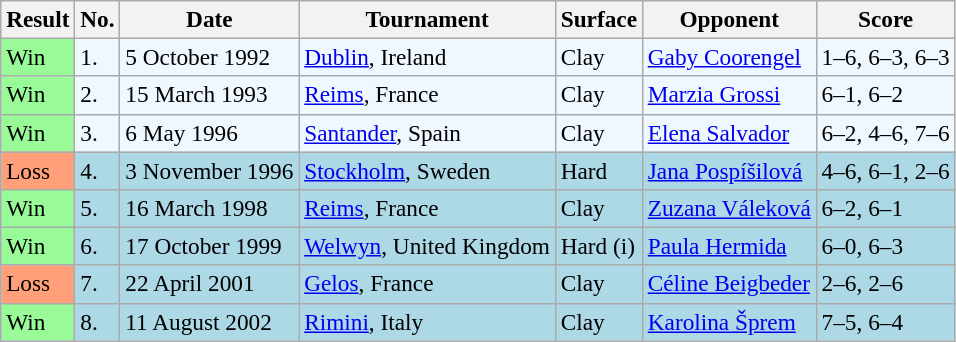<table class="sortable wikitable" style=font-size:97%>
<tr>
<th>Result</th>
<th>No.</th>
<th>Date</th>
<th>Tournament</th>
<th>Surface</th>
<th>Opponent</th>
<th>Score</th>
</tr>
<tr style="background:#f0f8ff;">
<td style="background:#98fb98;">Win</td>
<td>1.</td>
<td>5 October 1992</td>
<td><a href='#'>Dublin</a>, Ireland</td>
<td>Clay</td>
<td> <a href='#'>Gaby Coorengel</a></td>
<td>1–6, 6–3, 6–3</td>
</tr>
<tr style="background:#f0f8ff;">
<td style="background:#98fb98;">Win</td>
<td>2.</td>
<td>15 March 1993</td>
<td><a href='#'>Reims</a>, France</td>
<td>Clay</td>
<td> <a href='#'>Marzia Grossi</a></td>
<td>6–1, 6–2</td>
</tr>
<tr style="background:#f0f8ff;">
<td style="background:#98fb98;">Win</td>
<td>3.</td>
<td>6 May 1996</td>
<td><a href='#'>Santander</a>, Spain</td>
<td>Clay</td>
<td> <a href='#'>Elena Salvador</a></td>
<td>6–2, 4–6, 7–6</td>
</tr>
<tr style="background:lightblue;">
<td style="background:#ffa07a;">Loss</td>
<td>4.</td>
<td>3 November 1996</td>
<td><a href='#'>Stockholm</a>, Sweden</td>
<td>Hard</td>
<td> <a href='#'>Jana Pospíšilová</a></td>
<td>4–6, 6–1, 2–6</td>
</tr>
<tr style="background:lightblue;">
<td style="background:#98fb98;">Win</td>
<td>5.</td>
<td>16 March 1998</td>
<td><a href='#'>Reims</a>, France</td>
<td>Clay</td>
<td> <a href='#'>Zuzana Váleková</a></td>
<td>6–2, 6–1</td>
</tr>
<tr bgcolor="lightblue">
<td style="background:#98fb98;">Win</td>
<td>6.</td>
<td>17 October 1999</td>
<td><a href='#'>Welwyn</a>, United Kingdom</td>
<td>Hard (i)</td>
<td> <a href='#'>Paula Hermida</a></td>
<td>6–0, 6–3</td>
</tr>
<tr style="background:lightblue;">
<td style="background:#ffa07a;">Loss</td>
<td>7.</td>
<td>22 April 2001</td>
<td><a href='#'>Gelos</a>, France</td>
<td>Clay</td>
<td> <a href='#'>Céline Beigbeder</a></td>
<td>2–6, 2–6</td>
</tr>
<tr bgcolor=lightblue>
<td style="background:#98fb98;">Win</td>
<td>8.</td>
<td>11 August 2002</td>
<td><a href='#'>Rimini</a>, Italy</td>
<td>Clay</td>
<td> <a href='#'>Karolina Šprem</a></td>
<td>7–5, 6–4</td>
</tr>
</table>
